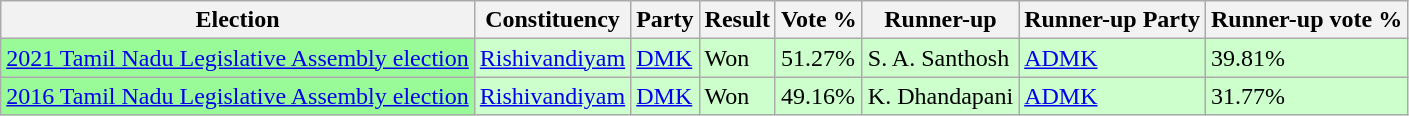<table class="wikitable">
<tr>
<th>Election</th>
<th>Constituency</th>
<th>Party</th>
<th>Result</th>
<th>Vote %</th>
<th>Runner-up</th>
<th>Runner-up Party</th>
<th>Runner-up vote %</th>
</tr>
<tr style="background:#cfc;">
<td bgcolor=#98FB98><a href='#'>2021 Tamil Nadu Legislative Assembly election</a></td>
<td><a href='#'>Rishivandiyam</a></td>
<td><a href='#'>DMK</a></td>
<td>Won</td>
<td>51.27%</td>
<td>S. A. Santhosh</td>
<td><a href='#'>ADMK</a></td>
<td>39.81%</td>
</tr>
<tr style="background:#cfc;">
<td bgcolor=#98FB98><a href='#'>2016 Tamil Nadu Legislative Assembly election</a></td>
<td><a href='#'>Rishivandiyam</a></td>
<td><a href='#'>DMK</a></td>
<td>Won</td>
<td>49.16%</td>
<td>K. Dhandapani</td>
<td><a href='#'>ADMK</a></td>
<td>31.77%</td>
</tr>
</table>
